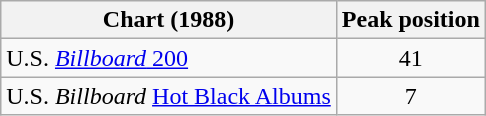<table class="wikitable">
<tr>
<th>Chart (1988)</th>
<th>Peak position</th>
</tr>
<tr>
<td>U.S. <a href='#'><em>Billboard</em> 200</a></td>
<td style="text-align:center;">41</td>
</tr>
<tr>
<td>U.S. <em>Billboard</em> <a href='#'>Hot Black Albums</a></td>
<td style="text-align:center;">7</td>
</tr>
</table>
